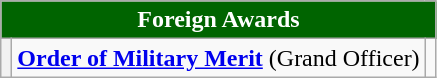<table class="wikitable">
<tr>
<th colspan="3" style="background:#006400; color:#FFFFFF; text-align:center"><strong>Foreign Awards</strong></th>
</tr>
<tr>
<th><strong></strong></th>
<td><strong><a href='#'>Order of Military Merit</a></strong> (Grand Officer)</td>
<td></td>
</tr>
</table>
